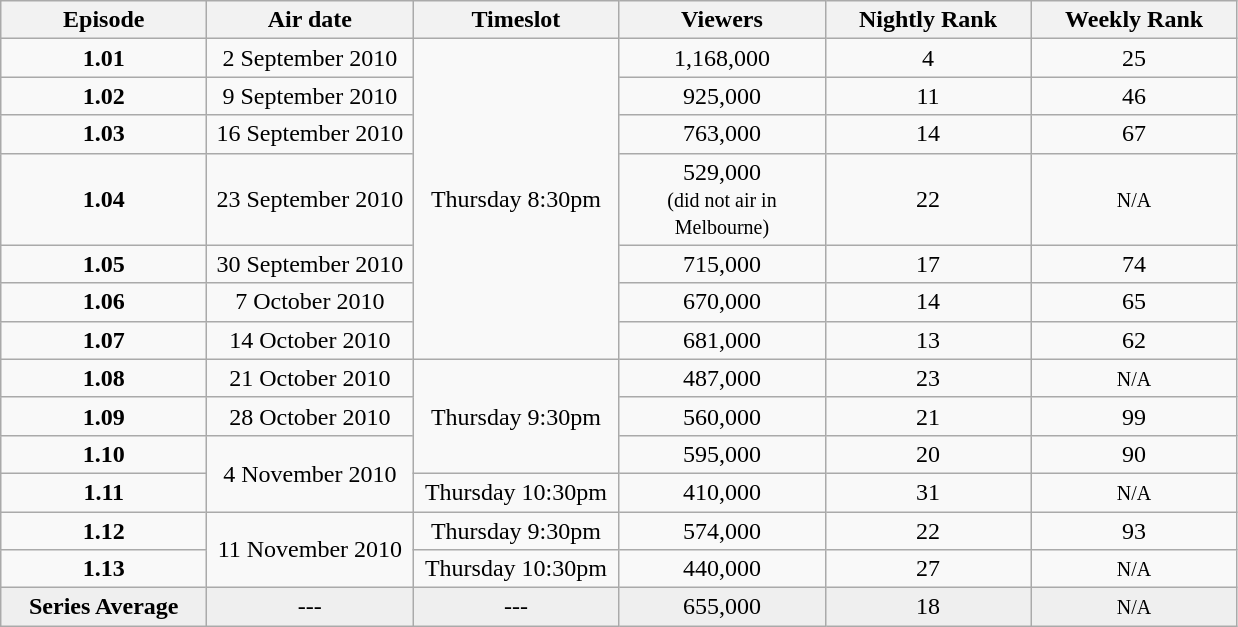<table class="wikitable">
<tr>
<th style="width:130px;">Episode</th>
<th style="width:130px;">Air date</th>
<th style="width:130px;">Timeslot</th>
<th style="width:130px;">Viewers</th>
<th style="width:130px;">Nightly Rank</th>
<th style="width:130px;">Weekly Rank</th>
</tr>
<tr>
<td style="text-align:center"><strong>1.01</strong></td>
<td style="text-align:center">2 September 2010</td>
<td style="text-align:center" rowspan="7">Thursday 8:30pm</td>
<td style="text-align:center">1,168,000</td>
<td style="text-align:center">4</td>
<td style="text-align:center">25</td>
</tr>
<tr>
<td style="text-align:center"><strong>1.02</strong></td>
<td style="text-align:center">9 September 2010</td>
<td style="text-align:center">925,000</td>
<td style="text-align:center">11</td>
<td style="text-align:center">46</td>
</tr>
<tr>
<td style="text-align:center"><strong>1.03</strong></td>
<td style="text-align:center">16 September 2010</td>
<td style="text-align:center">763,000</td>
<td style="text-align:center">14</td>
<td style="text-align:center">67</td>
</tr>
<tr>
<td style="text-align:center"><strong>1.04</strong></td>
<td style="text-align:center">23 September 2010</td>
<td style="text-align:center">529,000<br><small>(did not air in Melbourne)</small></td>
<td style="text-align:center">22</td>
<td style="text-align:center"><span><small>N/A</small></span></td>
</tr>
<tr>
<td style="text-align:center"><strong>1.05</strong></td>
<td style="text-align:center">30 September 2010</td>
<td style="text-align:center">715,000</td>
<td style="text-align:center">17</td>
<td style="text-align:center">74</td>
</tr>
<tr>
<td style="text-align:center"><strong>1.06</strong></td>
<td style="text-align:center">7 October 2010</td>
<td style="text-align:center">670,000</td>
<td style="text-align:center">14</td>
<td style="text-align:center">65</td>
</tr>
<tr>
<td style="text-align:center"><strong>1.07</strong></td>
<td style="text-align:center">14 October 2010</td>
<td style="text-align:center">681,000</td>
<td style="text-align:center">13</td>
<td style="text-align:center">62</td>
</tr>
<tr>
<td style="text-align:center"><strong>1.08</strong></td>
<td style="text-align:center">21 October 2010</td>
<td style="text-align:center" rowspan="3">Thursday 9:30pm</td>
<td style="text-align:center">487,000</td>
<td style="text-align:center">23</td>
<td style="text-align:center"><span><small>N/A</small></span></td>
</tr>
<tr>
<td style="text-align:center"><strong>1.09</strong></td>
<td style="text-align:center">28 October 2010</td>
<td style="text-align:center">560,000</td>
<td style="text-align:center">21</td>
<td style="text-align:center">99</td>
</tr>
<tr>
<td style="text-align:center"><strong>1.10</strong></td>
<td style="text-align:center" rowspan="2">4 November 2010</td>
<td style="text-align:center">595,000</td>
<td style="text-align:center">20</td>
<td style="text-align:center">90</td>
</tr>
<tr>
<td style="text-align:center"><strong>1.11</strong></td>
<td style="text-align:center;">Thursday 10:30pm</td>
<td style="text-align:center">410,000</td>
<td style="text-align:center">31</td>
<td style="text-align:center"><span><small>N/A</small></span></td>
</tr>
<tr>
<td style="text-align:center"><strong>1.12</strong></td>
<td style="text-align:center" rowspan="2">11 November 2010</td>
<td style="text-align:center;">Thursday 9:30pm</td>
<td style="text-align:center">574,000</td>
<td style="text-align:center">22</td>
<td style="text-align:center">93</td>
</tr>
<tr>
<td style="text-align:center"><strong>1.13</strong></td>
<td style="text-align:center;">Thursday 10:30pm</td>
<td style="text-align:center">440,000</td>
<td style="text-align:center">27</td>
<td style="text-align:center"><span><small>N/A</small></span></td>
</tr>
<tr style="background:#efefef;">
<td style="text-align:center"><strong>Series Average</strong></td>
<td style="text-align:center">---</td>
<td style="text-align:center">---</td>
<td style="text-align:center">655,000</td>
<td style="text-align:center">18</td>
<td style="text-align:center"><span><small>N/A</small></span></td>
</tr>
</table>
